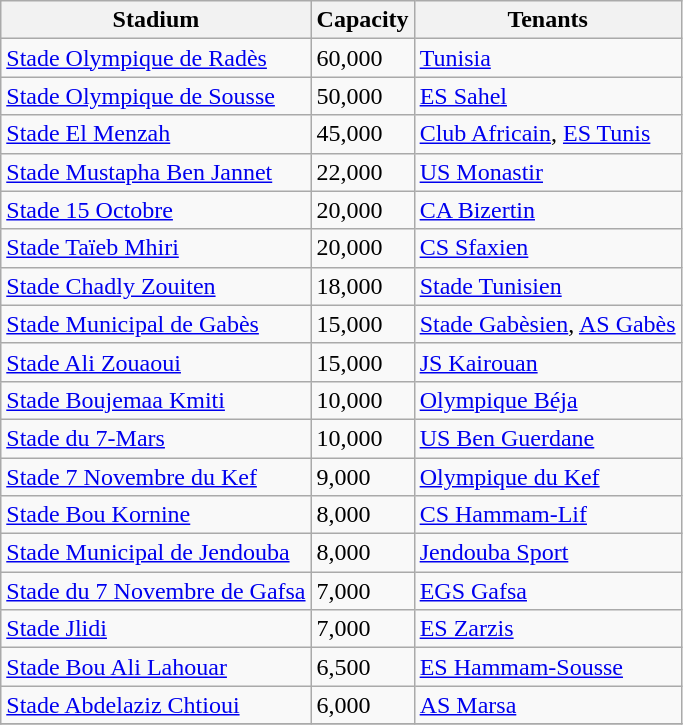<table class="wikitable sortable">
<tr>
<th>Stadium</th>
<th>Capacity</th>
<th>Tenants</th>
</tr>
<tr>
<td><a href='#'>Stade Olympique de Radès</a></td>
<td>60,000</td>
<td><a href='#'>Tunisia</a></td>
</tr>
<tr>
<td><a href='#'>Stade Olympique de Sousse</a></td>
<td>50,000</td>
<td><a href='#'>ES Sahel</a></td>
</tr>
<tr>
<td><a href='#'>Stade El Menzah</a></td>
<td>45,000</td>
<td><a href='#'>Club Africain</a>, <a href='#'>ES Tunis</a></td>
</tr>
<tr>
<td><a href='#'>Stade Mustapha Ben Jannet</a></td>
<td>22,000</td>
<td><a href='#'>US Monastir</a></td>
</tr>
<tr>
<td><a href='#'>Stade 15 Octobre</a></td>
<td>20,000</td>
<td><a href='#'>CA Bizertin</a></td>
</tr>
<tr>
<td><a href='#'>Stade Taïeb Mhiri</a></td>
<td>20,000</td>
<td><a href='#'>CS Sfaxien</a></td>
</tr>
<tr>
<td><a href='#'>Stade Chadly Zouiten</a></td>
<td>18,000</td>
<td><a href='#'>Stade Tunisien</a></td>
</tr>
<tr>
<td><a href='#'>Stade Municipal de Gabès</a></td>
<td>15,000</td>
<td><a href='#'>Stade Gabèsien</a>, <a href='#'>AS Gabès</a></td>
</tr>
<tr>
<td><a href='#'>Stade Ali Zouaoui</a></td>
<td>15,000</td>
<td><a href='#'>JS Kairouan</a></td>
</tr>
<tr>
<td><a href='#'>Stade Boujemaa Kmiti</a></td>
<td>10,000</td>
<td><a href='#'>Olympique Béja</a></td>
</tr>
<tr>
<td><a href='#'>Stade du 7-Mars</a></td>
<td>10,000</td>
<td><a href='#'>US Ben Guerdane</a></td>
</tr>
<tr>
<td><a href='#'>Stade 7 Novembre du Kef</a></td>
<td>9,000</td>
<td><a href='#'>Olympique du Kef</a></td>
</tr>
<tr>
<td><a href='#'>Stade Bou Kornine</a></td>
<td>8,000</td>
<td><a href='#'>CS Hammam-Lif</a></td>
</tr>
<tr>
<td><a href='#'>Stade Municipal de Jendouba</a></td>
<td>8,000</td>
<td><a href='#'>Jendouba Sport</a></td>
</tr>
<tr>
<td><a href='#'>Stade du 7 Novembre de Gafsa</a></td>
<td>7,000</td>
<td><a href='#'>EGS Gafsa</a></td>
</tr>
<tr>
<td><a href='#'>Stade Jlidi</a></td>
<td>7,000</td>
<td><a href='#'>ES Zarzis</a></td>
</tr>
<tr>
<td><a href='#'>Stade Bou Ali Lahouar</a></td>
<td>6,500</td>
<td><a href='#'>ES Hammam-Sousse</a></td>
</tr>
<tr>
<td><a href='#'>Stade Abdelaziz Chtioui</a></td>
<td>6,000</td>
<td><a href='#'>AS Marsa</a></td>
</tr>
<tr>
</tr>
</table>
